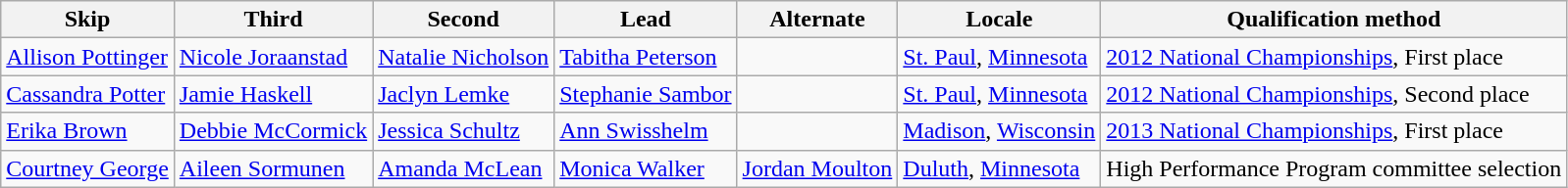<table class="wikitable sortable">
<tr>
<th>Skip</th>
<th>Third</th>
<th>Second</th>
<th>Lead</th>
<th>Alternate</th>
<th>Locale</th>
<th>Qualification method</th>
</tr>
<tr>
<td><a href='#'>Allison Pottinger</a></td>
<td><a href='#'>Nicole Joraanstad</a></td>
<td><a href='#'>Natalie Nicholson</a></td>
<td><a href='#'>Tabitha Peterson</a></td>
<td></td>
<td> <a href='#'>St. Paul</a>, <a href='#'>Minnesota</a></td>
<td><a href='#'>2012 National Championships</a>, First place</td>
</tr>
<tr>
<td><a href='#'>Cassandra Potter</a></td>
<td><a href='#'>Jamie Haskell</a></td>
<td><a href='#'>Jaclyn Lemke</a></td>
<td><a href='#'>Stephanie Sambor</a></td>
<td></td>
<td> <a href='#'>St. Paul</a>, <a href='#'>Minnesota</a></td>
<td><a href='#'>2012 National Championships</a>, Second place</td>
</tr>
<tr>
<td><a href='#'>Erika Brown</a></td>
<td><a href='#'>Debbie McCormick</a></td>
<td><a href='#'>Jessica Schultz</a></td>
<td><a href='#'>Ann Swisshelm</a></td>
<td></td>
<td> <a href='#'>Madison</a>, <a href='#'>Wisconsin</a></td>
<td><a href='#'>2013 National Championships</a>, First place</td>
</tr>
<tr>
<td><a href='#'>Courtney George</a></td>
<td><a href='#'>Aileen Sormunen</a></td>
<td><a href='#'>Amanda McLean</a></td>
<td><a href='#'>Monica Walker</a></td>
<td><a href='#'>Jordan Moulton</a></td>
<td> <a href='#'>Duluth</a>, <a href='#'>Minnesota</a></td>
<td>High Performance Program committee selection</td>
</tr>
</table>
